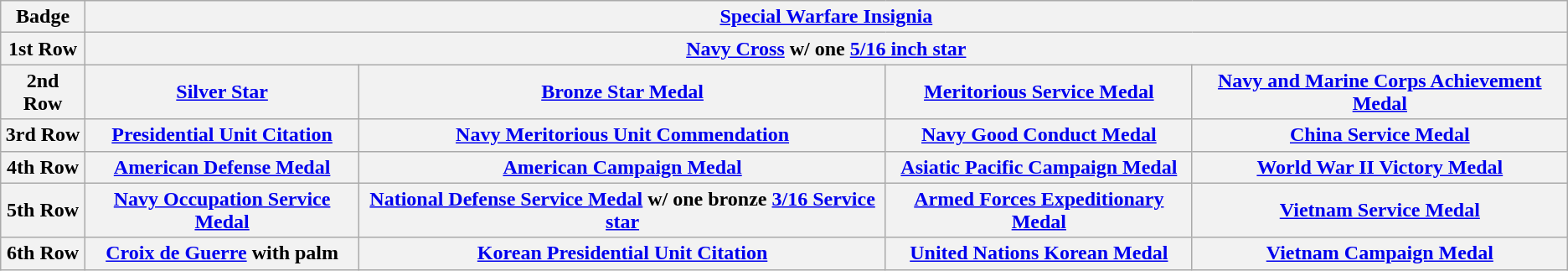<table class="wikitable">
<tr>
<th><strong>Badge</strong></th>
<th colspan="4"><a href='#'>Special Warfare Insignia</a></th>
</tr>
<tr>
<th><strong>1st Row</strong></th>
<th colspan="4"><a href='#'>Navy Cross</a> w/ one <a href='#'>5/16 inch star</a></th>
</tr>
<tr>
<th><strong>2nd Row</strong></th>
<th><a href='#'>Silver Star</a></th>
<th><a href='#'>Bronze Star Medal</a></th>
<th><a href='#'>Meritorious Service Medal</a></th>
<th><a href='#'>Navy and Marine Corps Achievement Medal</a></th>
</tr>
<tr>
<th><strong>3rd Row</strong></th>
<th><a href='#'>Presidential Unit Citation</a></th>
<th><a href='#'>Navy Meritorious Unit Commendation</a></th>
<th><a href='#'>Navy Good Conduct Medal</a></th>
<th><a href='#'>China Service Medal</a></th>
</tr>
<tr>
<th><strong>4th Row</strong></th>
<th><a href='#'>American Defense Medal</a></th>
<th><a href='#'>American Campaign Medal</a></th>
<th><a href='#'>Asiatic Pacific Campaign Medal</a></th>
<th><a href='#'>World War II Victory Medal</a></th>
</tr>
<tr>
<th><strong>5th Row</strong></th>
<th><a href='#'>Navy Occupation Service Medal</a></th>
<th><a href='#'>National Defense Service Medal</a> w/ one bronze <a href='#'>3/16 Service star</a></th>
<th><a href='#'>Armed Forces Expeditionary Medal</a></th>
<th><a href='#'>Vietnam Service Medal</a></th>
</tr>
<tr>
<th><strong>6th Row</strong></th>
<th><a href='#'>Croix de Guerre</a> with palm</th>
<th><a href='#'>Korean Presidential Unit Citation</a></th>
<th><a href='#'>United Nations Korean Medal</a></th>
<th><a href='#'>Vietnam Campaign Medal</a></th>
</tr>
</table>
